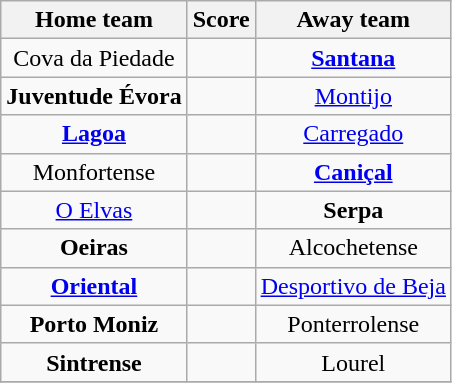<table class="wikitable" style="text-align: center">
<tr>
<th>Home team</th>
<th>Score</th>
<th>Away team</th>
</tr>
<tr>
<td>Cova da Piedade </td>
<td></td>
<td><strong><a href='#'>Santana</a></strong> </td>
</tr>
<tr>
<td><strong>Juventude Évora</strong> </td>
<td></td>
<td><a href='#'>Montijo</a> </td>
</tr>
<tr>
<td><strong><a href='#'>Lagoa</a></strong> </td>
<td></td>
<td><a href='#'>Carregado</a> </td>
</tr>
<tr>
<td>Monfortense </td>
<td></td>
<td><strong><a href='#'>Caniçal</a></strong> </td>
</tr>
<tr>
<td><a href='#'>O Elvas</a> </td>
<td></td>
<td><strong>Serpa</strong> </td>
</tr>
<tr>
<td><strong>Oeiras</strong> </td>
<td></td>
<td>Alcochetense </td>
</tr>
<tr>
<td><strong><a href='#'>Oriental</a></strong> </td>
<td></td>
<td><a href='#'>Desportivo de Beja</a> </td>
</tr>
<tr>
<td><strong>Porto Moniz</strong> </td>
<td></td>
<td>Ponterrolense </td>
</tr>
<tr>
<td><strong>Sintrense</strong> </td>
<td></td>
<td>Lourel </td>
</tr>
<tr>
</tr>
</table>
